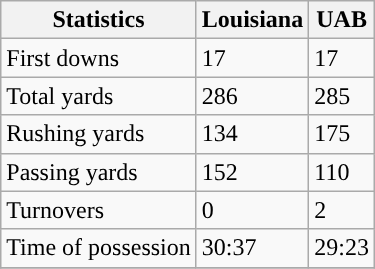<table class="wikitable">
<tr>
<th>Statistics</th>
<th>Louisiana</th>
<th>UAB</th>
</tr>
<tr>
<td>First downs</td>
<td>17</td>
<td>17</td>
</tr>
<tr>
<td>Total yards</td>
<td>286</td>
<td>285</td>
</tr>
<tr>
<td>Rushing yards</td>
<td>134</td>
<td>175</td>
</tr>
<tr>
<td>Passing yards</td>
<td>152</td>
<td>110</td>
</tr>
<tr>
<td>Turnovers</td>
<td>0</td>
<td>2</td>
</tr>
<tr>
<td>Time of possession</td>
<td>30:37</td>
<td>29:23</td>
</tr>
<tr>
</tr>
</table>
